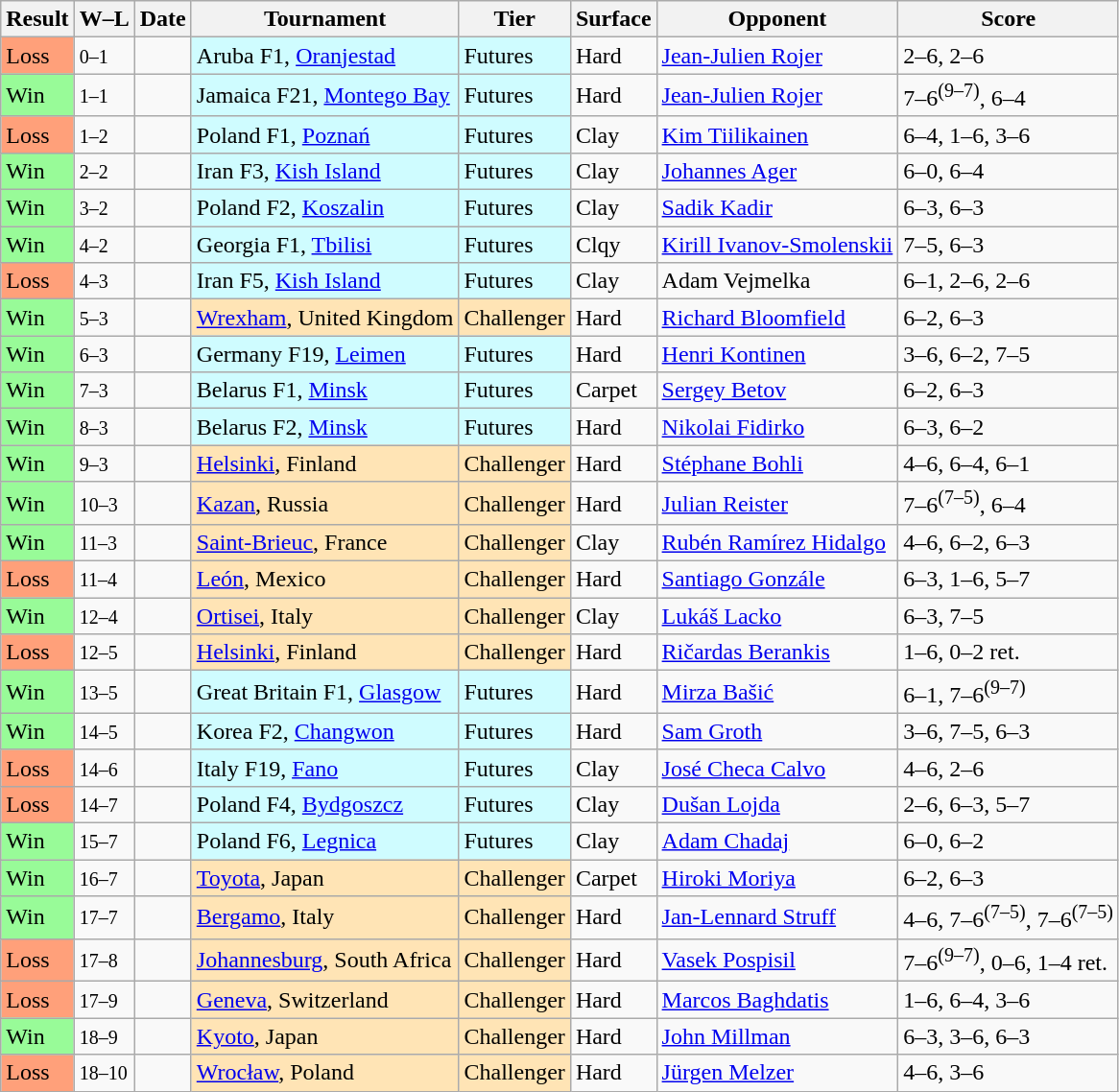<table class="sortable wikitable">
<tr>
<th>Result</th>
<th class="unsortable">W–L</th>
<th>Date</th>
<th>Tournament</th>
<th>Tier</th>
<th>Surface</th>
<th>Opponent</th>
<th class="unsortable">Score</th>
</tr>
<tr>
<td style="background:#ffa07a;">Loss</td>
<td><small>0–1</small></td>
<td></td>
<td style="background:#cffcff;">Aruba F1, <a href='#'>Oranjestad</a></td>
<td style="background:#cffcff;">Futures</td>
<td>Hard</td>
<td> <a href='#'>Jean-Julien Rojer</a></td>
<td>2–6, 2–6</td>
</tr>
<tr>
<td style="background:#98fb98;">Win</td>
<td><small>1–1</small></td>
<td></td>
<td style="background:#cffcff;">Jamaica F21, <a href='#'>Montego Bay</a></td>
<td style="background:#cffcff;">Futures</td>
<td>Hard</td>
<td> <a href='#'>Jean-Julien Rojer</a></td>
<td>7–6<sup>(9–7)</sup>, 6–4</td>
</tr>
<tr>
<td style="background:#ffa07a;">Loss</td>
<td><small>1–2</small></td>
<td></td>
<td style="background:#cffcff;">Poland F1, <a href='#'>Poznań</a></td>
<td style="background:#cffcff;">Futures</td>
<td>Clay</td>
<td> <a href='#'>Kim Tiilikainen</a></td>
<td>6–4, 1–6, 3–6</td>
</tr>
<tr>
<td style="background:#98fb98;">Win</td>
<td><small>2–2</small></td>
<td></td>
<td style="background:#cffcff;">Iran F3, <a href='#'>Kish Island</a></td>
<td style="background:#cffcff;">Futures</td>
<td>Clay</td>
<td> <a href='#'>Johannes Ager</a></td>
<td>6–0, 6–4</td>
</tr>
<tr>
<td style="background:#98fb98;">Win</td>
<td><small>3–2</small></td>
<td></td>
<td style="background:#cffcff;">Poland F2, <a href='#'>Koszalin</a></td>
<td style="background:#cffcff;">Futures</td>
<td>Clay</td>
<td> <a href='#'>Sadik Kadir</a></td>
<td>6–3, 6–3</td>
</tr>
<tr>
<td style="background:#98fb98;">Win</td>
<td><small>4–2</small></td>
<td></td>
<td style="background:#cffcff;">Georgia F1, <a href='#'>Tbilisi</a></td>
<td style="background:#cffcff;">Futures</td>
<td>Clqy</td>
<td> <a href='#'>Kirill Ivanov-Smolenskii</a></td>
<td>7–5, 6–3</td>
</tr>
<tr>
<td style="background:#ffa07a;">Loss</td>
<td><small>4–3</small></td>
<td></td>
<td style="background:#cffcff;">Iran F5, <a href='#'>Kish Island</a></td>
<td style="background:#cffcff;">Futures</td>
<td>Clay</td>
<td> Adam Vejmelka</td>
<td>6–1, 2–6, 2–6</td>
</tr>
<tr>
<td style="background:#98fb98;">Win</td>
<td><small>5–3</small></td>
<td></td>
<td style="background:moccasin;"><a href='#'>Wrexham</a>, United Kingdom</td>
<td style="background:moccasin;">Challenger</td>
<td>Hard</td>
<td> <a href='#'>Richard Bloomfield</a></td>
<td>6–2, 6–3</td>
</tr>
<tr>
<td style="background:#98fb98;">Win</td>
<td><small>6–3</small></td>
<td></td>
<td style="background:#cffcff;">Germany F19, <a href='#'>Leimen</a></td>
<td style="background:#cffcff;">Futures</td>
<td>Hard</td>
<td> <a href='#'>Henri Kontinen</a></td>
<td>3–6, 6–2, 7–5</td>
</tr>
<tr>
<td style="background:#98fb98;">Win</td>
<td><small>7–3</small></td>
<td></td>
<td style="background:#cffcff;">Belarus F1, <a href='#'>Minsk</a></td>
<td style="background:#cffcff;">Futures</td>
<td>Carpet</td>
<td> <a href='#'>Sergey Betov</a></td>
<td>6–2, 6–3</td>
</tr>
<tr>
<td style="background:#98fb98;">Win</td>
<td><small>8–3</small></td>
<td></td>
<td style="background:#cffcff;">Belarus F2, <a href='#'>Minsk</a></td>
<td style="background:#cffcff;">Futures</td>
<td>Hard</td>
<td> <a href='#'>Nikolai Fidirko</a></td>
<td>6–3, 6–2</td>
</tr>
<tr>
<td style="background:#98fb98;">Win</td>
<td><small>9–3</small></td>
<td></td>
<td style="background:moccasin;"><a href='#'>Helsinki</a>, Finland</td>
<td style="background:moccasin;">Challenger</td>
<td>Hard</td>
<td> <a href='#'>Stéphane Bohli</a></td>
<td>4–6, 6–4, 6–1</td>
</tr>
<tr>
<td style="background:#98fb98;">Win</td>
<td><small>10–3</small></td>
<td></td>
<td style="background:moccasin;"><a href='#'>Kazan</a>, Russia</td>
<td style="background:moccasin;">Challenger</td>
<td>Hard</td>
<td> <a href='#'>Julian Reister</a></td>
<td>7–6<sup>(7–5)</sup>, 6–4</td>
</tr>
<tr>
<td style="background:#98fb98;">Win</td>
<td><small>11–3</small></td>
<td></td>
<td style="background:moccasin;"><a href='#'>Saint-Brieuc</a>, France</td>
<td style="background:moccasin;">Challenger</td>
<td>Clay</td>
<td> <a href='#'>Rubén Ramírez Hidalgo</a></td>
<td>4–6, 6–2, 6–3</td>
</tr>
<tr>
<td style="background:#ffa07a;">Loss</td>
<td><small>11–4</small></td>
<td></td>
<td style="background:moccasin;"><a href='#'>León</a>, Mexico</td>
<td style="background:moccasin;">Challenger</td>
<td>Hard</td>
<td> <a href='#'>Santiago Gonzále</a></td>
<td>6–3, 1–6, 5–7</td>
</tr>
<tr>
<td style="background:#98fb98;">Win</td>
<td><small>12–4</small></td>
<td></td>
<td style="background:moccasin;"><a href='#'>Ortisei</a>, Italy</td>
<td style="background:moccasin;">Challenger</td>
<td>Clay</td>
<td> <a href='#'>Lukáš Lacko</a></td>
<td>6–3, 7–5</td>
</tr>
<tr>
<td style="background:#ffa07a;">Loss</td>
<td><small>12–5</small></td>
<td></td>
<td style="background:moccasin;"><a href='#'>Helsinki</a>, Finland</td>
<td style="background:moccasin;">Challenger</td>
<td>Hard</td>
<td> <a href='#'>Ričardas Berankis</a></td>
<td>1–6, 0–2 ret.</td>
</tr>
<tr>
<td style="background:#98fb98;">Win</td>
<td><small>13–5</small></td>
<td></td>
<td style="background:#cffcff;">Great Britain F1, <a href='#'>Glasgow</a></td>
<td style="background:#cffcff;">Futures</td>
<td>Hard</td>
<td> <a href='#'>Mirza Bašić</a></td>
<td>6–1, 7–6<sup>(9–7)</sup></td>
</tr>
<tr>
<td style="background:#98fb98;">Win</td>
<td><small>14–5</small></td>
<td></td>
<td style="background:#cffcff;">Korea F2, <a href='#'>Changwon</a></td>
<td style="background:#cffcff;">Futures</td>
<td>Hard</td>
<td> <a href='#'>Sam Groth</a></td>
<td>3–6, 7–5, 6–3</td>
</tr>
<tr>
<td style="background:#ffa07a;">Loss</td>
<td><small>14–6</small></td>
<td></td>
<td style="background:#cffcff;">Italy F19, <a href='#'>Fano</a></td>
<td style="background:#cffcff;">Futures</td>
<td>Clay</td>
<td> <a href='#'>José Checa Calvo</a></td>
<td>4–6, 2–6</td>
</tr>
<tr>
<td style="background:#ffa07a;">Loss</td>
<td><small>14–7</small></td>
<td></td>
<td style="background:#cffcff;">Poland F4, <a href='#'>Bydgoszcz</a></td>
<td style="background:#cffcff;">Futures</td>
<td>Clay</td>
<td> <a href='#'>Dušan Lojda</a></td>
<td>2–6, 6–3, 5–7</td>
</tr>
<tr>
<td style="background:#98fb98;">Win</td>
<td><small>15–7</small></td>
<td></td>
<td style="background:#cffcff;">Poland F6, <a href='#'>Legnica</a></td>
<td style="background:#cffcff;">Futures</td>
<td>Clay</td>
<td> <a href='#'>Adam Chadaj</a></td>
<td>6–0, 6–2</td>
</tr>
<tr>
<td style="background:#98fb98;">Win</td>
<td><small>16–7</small></td>
<td></td>
<td style="background:moccasin;"><a href='#'>Toyota</a>, Japan</td>
<td style="background:moccasin;">Challenger</td>
<td>Carpet</td>
<td> <a href='#'>Hiroki Moriya</a></td>
<td>6–2, 6–3</td>
</tr>
<tr>
<td style="background:#98fb98;">Win</td>
<td><small>17–7</small></td>
<td></td>
<td style="background:moccasin;"><a href='#'>Bergamo</a>, Italy</td>
<td style="background:moccasin;">Challenger</td>
<td>Hard</td>
<td> <a href='#'>Jan-Lennard Struff</a></td>
<td>4–6, 7–6<sup>(7–5)</sup>, 7–6<sup>(7–5)</sup></td>
</tr>
<tr>
<td style="background:#ffa07a;">Loss</td>
<td><small>17–8</small></td>
<td></td>
<td style="background:moccasin;"><a href='#'>Johannesburg</a>, South Africa</td>
<td style="background:moccasin;">Challenger</td>
<td>Hard</td>
<td> <a href='#'>Vasek Pospisil</a></td>
<td>7–6<sup>(9–7)</sup>, 0–6, 1–4 ret.</td>
</tr>
<tr>
<td style="background:#ffa07a;">Loss</td>
<td><small>17–9</small></td>
<td></td>
<td style="background:moccasin;"><a href='#'>Geneva</a>, Switzerland</td>
<td style="background:moccasin;">Challenger</td>
<td>Hard</td>
<td> <a href='#'>Marcos Baghdatis</a></td>
<td>1–6, 6–4, 3–6</td>
</tr>
<tr>
<td style="background:#98fb98;">Win</td>
<td><small>18–9</small></td>
<td></td>
<td style="background:moccasin;"><a href='#'>Kyoto</a>, Japan</td>
<td style="background:moccasin;">Challenger</td>
<td>Hard</td>
<td> <a href='#'>John Millman</a></td>
<td>6–3, 3–6, 6–3</td>
</tr>
<tr>
<td style="background:#ffa07a;">Loss</td>
<td><small>18–10</small></td>
<td></td>
<td style="background:moccasin;"><a href='#'>Wrocław</a>, Poland</td>
<td style="background:moccasin;">Challenger</td>
<td>Hard</td>
<td> <a href='#'>Jürgen Melzer</a></td>
<td>4–6, 3–6</td>
</tr>
</table>
